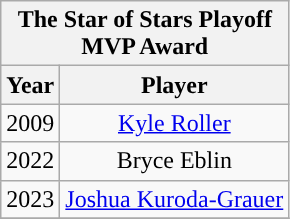<table class="wikitable" style="display: inline-table; margin-right: 20px; text-align:center">
<tr>
<th scope="col" colspan="2" style="width: 145px;">The Star of Stars Playoff MVP Award</th>
</tr>
<tr>
<th scope="col">Year</th>
<th scope="col">Player</th>
</tr>
<tr>
<td>2009</td>
<td><a href='#'>Kyle Roller</a></td>
</tr>
<tr>
<td>2022</td>
<td>Bryce Eblin</td>
</tr>
<tr>
<td>2023</td>
<td><a href='#'>Joshua Kuroda-Grauer</a></td>
</tr>
<tr>
</tr>
</table>
